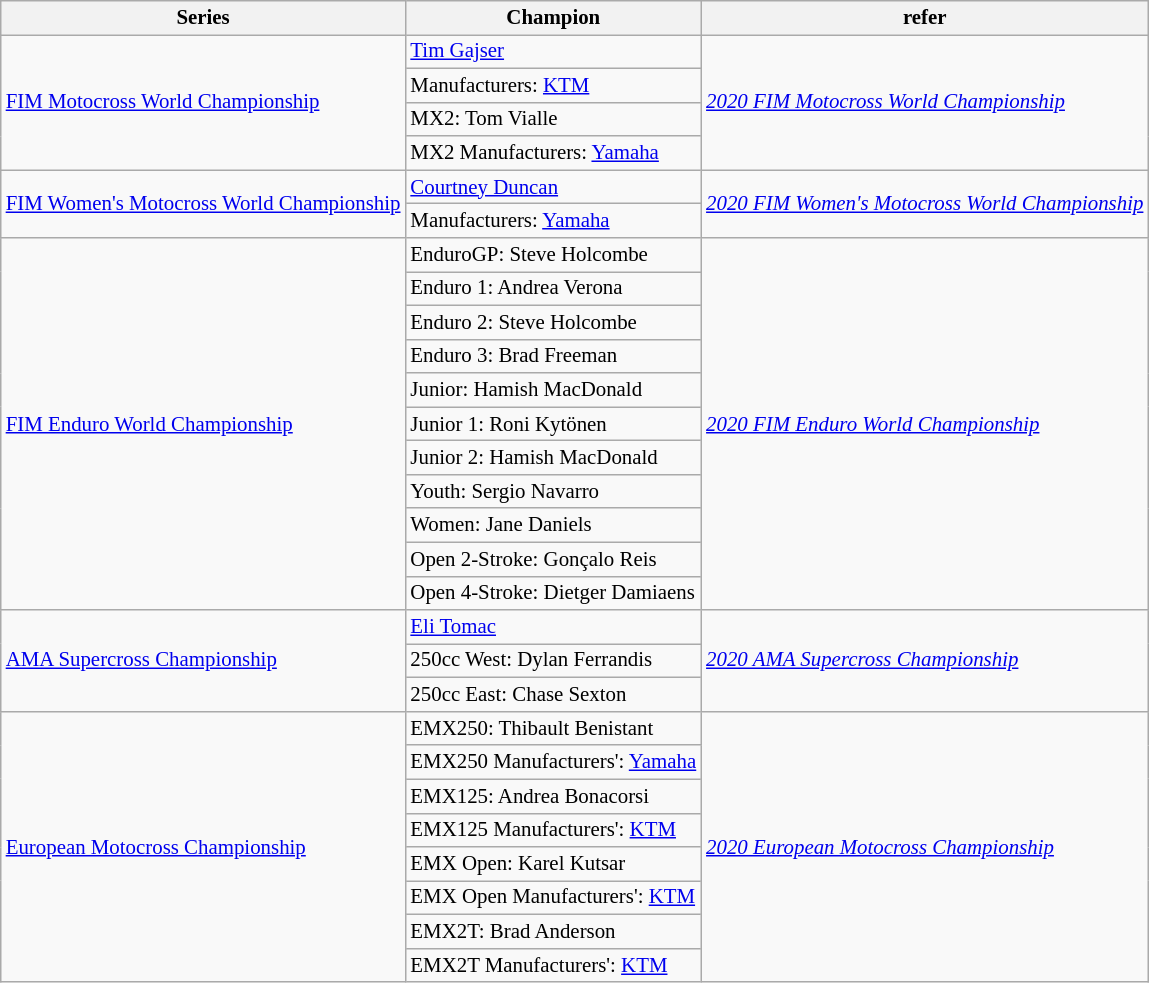<table class="wikitable" style="font-size:87%">
<tr font-weight:bold">
<th>Series</th>
<th>Champion</th>
<th>refer</th>
</tr>
<tr>
<td rowspan="4"><a href='#'>FIM Motocross World Championship</a></td>
<td> <a href='#'>Tim Gajser</a></td>
<td rowspan="4"><em><a href='#'>2020 FIM Motocross World Championship</a></em></td>
</tr>
<tr>
<td>Manufacturers:  <a href='#'>KTM</a></td>
</tr>
<tr>
<td>MX2:  Tom Vialle</td>
</tr>
<tr>
<td>MX2 Manufacturers:  <a href='#'>Yamaha</a></td>
</tr>
<tr>
<td rowspan="2"><a href='#'>FIM Women's Motocross World Championship</a></td>
<td> <a href='#'>Courtney Duncan</a></td>
<td rowspan="2"><em><a href='#'>2020 FIM Women's Motocross World Championship</a></em></td>
</tr>
<tr>
<td>Manufacturers:  <a href='#'>Yamaha</a></td>
</tr>
<tr>
<td rowspan="11"><a href='#'>FIM Enduro World Championship</a></td>
<td>EnduroGP:  Steve Holcombe</td>
<td rowspan="11"><em><a href='#'>2020 FIM Enduro World Championship</a></em></td>
</tr>
<tr>
<td>Enduro 1:  Andrea Verona</td>
</tr>
<tr>
<td>Enduro 2:  Steve Holcombe</td>
</tr>
<tr>
<td>Enduro 3:  Brad Freeman</td>
</tr>
<tr>
<td>Junior:  Hamish MacDonald</td>
</tr>
<tr>
<td>Junior 1:  Roni Kytönen</td>
</tr>
<tr>
<td>Junior 2:  Hamish MacDonald</td>
</tr>
<tr>
<td>Youth:  Sergio Navarro</td>
</tr>
<tr>
<td>Women:  Jane Daniels</td>
</tr>
<tr>
<td>Open 2-Stroke:  Gonçalo Reis</td>
</tr>
<tr>
<td>Open 4-Stroke:  Dietger Damiaens</td>
</tr>
<tr>
<td rowspan="3"><a href='#'>AMA Supercross Championship</a></td>
<td> <a href='#'>Eli Tomac</a></td>
<td rowspan="3"><em><a href='#'>2020 AMA Supercross Championship</a></em></td>
</tr>
<tr>
<td>250cc West:  Dylan Ferrandis</td>
</tr>
<tr>
<td>250cc East:  Chase Sexton</td>
</tr>
<tr>
<td rowspan="8"><a href='#'>European Motocross Championship</a></td>
<td>EMX250:  Thibault Benistant</td>
<td rowspan="8"><em><a href='#'>2020 European Motocross Championship</a></em></td>
</tr>
<tr>
<td>EMX250 Manufacturers':  <a href='#'>Yamaha</a></td>
</tr>
<tr>
<td>EMX125:  Andrea Bonacorsi</td>
</tr>
<tr>
<td>EMX125 Manufacturers':  <a href='#'>KTM</a></td>
</tr>
<tr>
<td>EMX Open:  Karel Kutsar</td>
</tr>
<tr>
<td>EMX Open Manufacturers':  <a href='#'>KTM</a></td>
</tr>
<tr>
<td>EMX2T:  Brad Anderson</td>
</tr>
<tr>
<td>EMX2T Manufacturers':  <a href='#'>KTM</a></td>
</tr>
</table>
